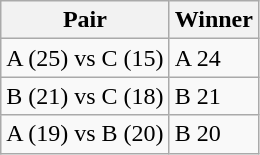<table class="wikitable">
<tr>
<th>Pair</th>
<th>Winner</th>
</tr>
<tr>
<td>A (25) vs C (15)</td>
<td>A 24</td>
</tr>
<tr>
<td>B (21) vs C (18)</td>
<td>B 21</td>
</tr>
<tr>
<td>A (19) vs B (20)</td>
<td>B 20</td>
</tr>
</table>
